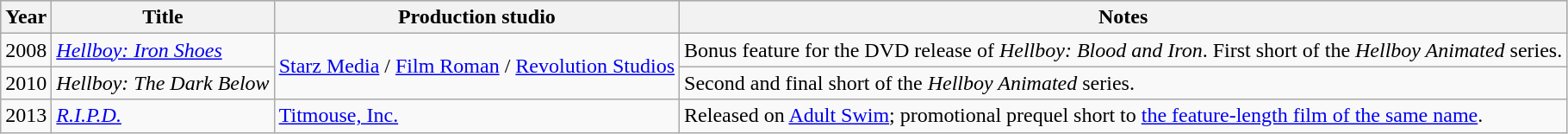<table class="wikitable">
<tr style="background:#b0c4de;">
<th>Year</th>
<th>Title</th>
<th>Production studio</th>
<th>Notes</th>
</tr>
<tr>
<td>2008</td>
<td><em><a href='#'>Hellboy: Iron Shoes</a></em></td>
<td rowspan="2"><a href='#'>Starz Media</a> / <a href='#'>Film Roman</a> / <a href='#'>Revolution Studios</a></td>
<td>Bonus feature for the DVD release of <em>Hellboy: Blood and Iron</em>. First short of the <em>Hellboy Animated</em> series.</td>
</tr>
<tr>
<td>2010</td>
<td><em>Hellboy: The Dark Below</em></td>
<td>Second and final short of the <em>Hellboy Animated</em> series.</td>
</tr>
<tr>
<td>2013</td>
<td><em><a href='#'>R.I.P.D.</a></em></td>
<td><a href='#'>Titmouse, Inc.</a></td>
<td>Released on <a href='#'>Adult Swim</a>; promotional prequel short to <a href='#'>the feature-length film of the same name</a>.</td>
</tr>
</table>
